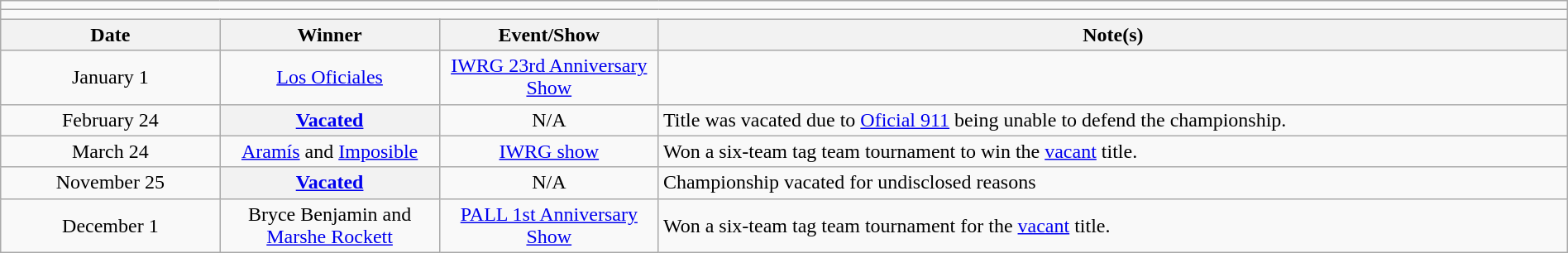<table class="wikitable" style="text-align:center; width:100%;">
<tr>
<td colspan="4"></td>
</tr>
<tr>
<td colspan="4"><strong></strong></td>
</tr>
<tr>
<th width=14%>Date</th>
<th width=14%>Winner</th>
<th width=14%>Event/Show</th>
<th width=58%>Note(s)</th>
</tr>
<tr>
<td>January 1</td>
<td><a href='#'>Los Oficiales</a><br></td>
<td><a href='#'>IWRG 23rd Anniversary Show</a></td>
<td></td>
</tr>
<tr>
<td>February 24</td>
<th><a href='#'>Vacated</a></th>
<td>N/A</td>
<td align=left>Title was vacated due to <a href='#'>Oficial 911</a> being unable to defend the championship.</td>
</tr>
<tr>
<td>March 24</td>
<td><a href='#'>Aramís</a> and <a href='#'>Imposible</a></td>
<td><a href='#'>IWRG show</a></td>
<td align=left>Won a six-team tag team tournament to win the <a href='#'>vacant</a> title.</td>
</tr>
<tr>
<td>November 25</td>
<th><a href='#'>Vacated</a></th>
<td>N/A</td>
<td align=left>Championship vacated for undisclosed reasons</td>
</tr>
<tr>
<td>December 1</td>
<td>Bryce Benjamin and <a href='#'>Marshe Rockett</a></td>
<td><a href='#'>PALL 1st Anniversary Show</a></td>
<td align=left>Won a six-team tag team tournament for the <a href='#'>vacant</a> title.</td>
</tr>
</table>
